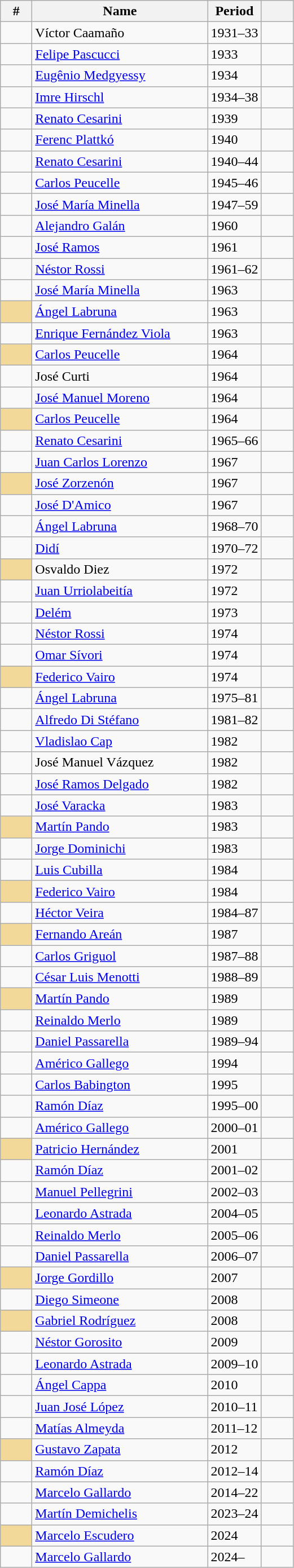<table class="wikitable sortable">
<tr>
<th width=30px>#</th>
<th width= 200px>Name</th>
<th width= px>Period</th>
<th width=30px></th>
</tr>
<tr>
<td></td>
<td> Víctor Caamaño</td>
<td>1931–33</td>
<td></td>
</tr>
<tr>
<td></td>
<td> <a href='#'>Felipe Pascucci</a></td>
<td>1933</td>
<td></td>
</tr>
<tr>
<td></td>
<td> <a href='#'>Eugênio Medgyessy</a></td>
<td>1934</td>
<td></td>
</tr>
<tr>
<td></td>
<td> <a href='#'>Imre Hirschl</a></td>
<td>1934–38</td>
<td></td>
</tr>
<tr>
<td></td>
<td> <a href='#'>Renato Cesarini</a></td>
<td>1939</td>
<td></td>
</tr>
<tr>
<td></td>
<td> <a href='#'>Ferenc Plattkó</a></td>
<td>1940</td>
<td></td>
</tr>
<tr>
<td></td>
<td> <a href='#'>Renato Cesarini</a></td>
<td>1940–44</td>
<td></td>
</tr>
<tr>
<td></td>
<td> <a href='#'>Carlos Peucelle</a></td>
<td>1945–46</td>
<td></td>
</tr>
<tr>
<td></td>
<td> <a href='#'>José María Minella</a></td>
<td>1947–59</td>
<td></td>
</tr>
<tr>
<td></td>
<td> <a href='#'>Alejandro Galán</a></td>
<td>1960</td>
<td></td>
</tr>
<tr>
<td></td>
<td> <a href='#'>José Ramos</a></td>
<td>1961</td>
<td></td>
</tr>
<tr>
<td></td>
<td> <a href='#'>Néstor Rossi</a></td>
<td>1961–62</td>
<td></td>
</tr>
<tr>
<td></td>
<td> <a href='#'>José María Minella</a></td>
<td>1963</td>
<td></td>
</tr>
<tr>
<td bgcolor=#f3d999></td>
<td> <a href='#'>Ángel Labruna</a></td>
<td>1963</td>
<td></td>
</tr>
<tr>
<td></td>
<td> <a href='#'>Enrique Fernández Viola</a></td>
<td>1963</td>
<td></td>
</tr>
<tr>
<td bgcolor=#f3d999></td>
<td> <a href='#'>Carlos Peucelle</a></td>
<td>1964</td>
<td></td>
</tr>
<tr>
<td></td>
<td> José Curti</td>
<td>1964</td>
<td></td>
</tr>
<tr>
<td></td>
<td> <a href='#'>José Manuel Moreno</a></td>
<td>1964</td>
<td></td>
</tr>
<tr>
<td bgcolor=#f3d999></td>
<td> <a href='#'>Carlos Peucelle</a></td>
<td>1964</td>
<td></td>
</tr>
<tr>
<td></td>
<td> <a href='#'>Renato Cesarini</a></td>
<td>1965–66</td>
<td></td>
</tr>
<tr>
<td></td>
<td> <a href='#'>Juan Carlos Lorenzo</a></td>
<td>1967</td>
<td></td>
</tr>
<tr>
<td bgcolor=#f3d999></td>
<td> <a href='#'>José Zorzenón</a></td>
<td>1967</td>
<td></td>
</tr>
<tr>
<td></td>
<td> <a href='#'>José D'Amico</a></td>
<td>1967</td>
<td></td>
</tr>
<tr>
<td></td>
<td> <a href='#'>Ángel Labruna</a></td>
<td>1968–70</td>
<td></td>
</tr>
<tr>
<td></td>
<td> <a href='#'>Didí</a></td>
<td>1970–72</td>
<td></td>
</tr>
<tr>
<td bgcolor=#f3d999></td>
<td> Osvaldo Diez</td>
<td>1972</td>
<td></td>
</tr>
<tr>
<td></td>
<td> <a href='#'>Juan Urriolabeitía</a></td>
<td>1972</td>
<td></td>
</tr>
<tr>
<td></td>
<td> <a href='#'>Delém</a></td>
<td>1973</td>
<td></td>
</tr>
<tr>
<td></td>
<td> <a href='#'>Néstor Rossi</a></td>
<td>1974</td>
<td></td>
</tr>
<tr>
<td></td>
<td> <a href='#'>Omar Sívori</a></td>
<td>1974</td>
<td></td>
</tr>
<tr>
<td bgcolor=#f3d999></td>
<td> <a href='#'>Federico Vairo</a></td>
<td>1974</td>
<td></td>
</tr>
<tr>
<td></td>
<td> <a href='#'>Ángel Labruna</a></td>
<td>1975–81</td>
<td></td>
</tr>
<tr>
<td></td>
<td> <a href='#'>Alfredo Di Stéfano</a></td>
<td>1981–82</td>
<td></td>
</tr>
<tr>
<td></td>
<td> <a href='#'>Vladislao Cap</a></td>
<td>1982</td>
<td></td>
</tr>
<tr>
<td></td>
<td> José Manuel Vázquez</td>
<td>1982</td>
<td></td>
</tr>
<tr>
<td></td>
<td> <a href='#'>José Ramos Delgado</a></td>
<td>1982</td>
<td></td>
</tr>
<tr>
<td></td>
<td> <a href='#'>José Varacka</a></td>
<td>1983</td>
<td></td>
</tr>
<tr>
<td bgcolor=#f3d999></td>
<td> <a href='#'>Martín Pando</a></td>
<td>1983</td>
<td></td>
</tr>
<tr>
<td></td>
<td> <a href='#'>Jorge Dominichi</a></td>
<td>1983</td>
<td></td>
</tr>
<tr>
<td></td>
<td> <a href='#'>Luis Cubilla</a></td>
<td>1984</td>
<td></td>
</tr>
<tr>
<td bgcolor=#f3d999></td>
<td> <a href='#'>Federico Vairo</a></td>
<td>1984</td>
<td></td>
</tr>
<tr>
<td></td>
<td> <a href='#'>Héctor Veira</a></td>
<td>1984–87</td>
<td></td>
</tr>
<tr>
<td bgcolor=#f3d999></td>
<td> <a href='#'>Fernando Areán</a></td>
<td>1987</td>
<td></td>
</tr>
<tr>
<td></td>
<td> <a href='#'>Carlos Griguol</a></td>
<td>1987–88</td>
<td></td>
</tr>
<tr>
<td></td>
<td> <a href='#'>César Luis Menotti</a></td>
<td>1988–89</td>
<td></td>
</tr>
<tr>
<td bgcolor=#f3d999></td>
<td> <a href='#'>Martín Pando</a></td>
<td>1989</td>
<td></td>
</tr>
<tr>
<td></td>
<td> <a href='#'>Reinaldo Merlo</a></td>
<td>1989</td>
<td></td>
</tr>
<tr>
<td></td>
<td> <a href='#'>Daniel Passarella</a></td>
<td>1989–94</td>
<td></td>
</tr>
<tr>
<td></td>
<td> <a href='#'>Américo Gallego</a></td>
<td>1994</td>
<td></td>
</tr>
<tr>
<td></td>
<td> <a href='#'>Carlos Babington</a></td>
<td>1995</td>
<td></td>
</tr>
<tr>
<td></td>
<td> <a href='#'>Ramón Díaz</a></td>
<td>1995–00</td>
<td></td>
</tr>
<tr>
<td></td>
<td> <a href='#'>Américo Gallego</a></td>
<td>2000–01</td>
<td></td>
</tr>
<tr>
<td bgcolor=#f3d999></td>
<td> <a href='#'>Patricio Hernández</a></td>
<td>2001</td>
<td></td>
</tr>
<tr>
<td></td>
<td> <a href='#'>Ramón Díaz</a></td>
<td>2001–02</td>
<td></td>
</tr>
<tr>
<td></td>
<td> <a href='#'>Manuel Pellegrini</a></td>
<td>2002–03</td>
<td></td>
</tr>
<tr>
<td></td>
<td> <a href='#'>Leonardo Astrada</a></td>
<td>2004–05</td>
<td></td>
</tr>
<tr>
<td></td>
<td> <a href='#'>Reinaldo Merlo</a></td>
<td>2005–06</td>
<td></td>
</tr>
<tr>
<td></td>
<td> <a href='#'>Daniel Passarella</a></td>
<td>2006–07</td>
<td></td>
</tr>
<tr>
<td bgcolor=#f3d999></td>
<td> <a href='#'>Jorge Gordillo</a></td>
<td>2007</td>
<td></td>
</tr>
<tr>
<td></td>
<td> <a href='#'>Diego Simeone</a></td>
<td>2008</td>
<td></td>
</tr>
<tr>
<td bgcolor=#f3d999></td>
<td> <a href='#'>Gabriel Rodríguez</a></td>
<td>2008</td>
<td></td>
</tr>
<tr>
<td></td>
<td> <a href='#'>Néstor Gorosito</a></td>
<td>2009</td>
<td></td>
</tr>
<tr>
<td></td>
<td> <a href='#'>Leonardo Astrada</a></td>
<td>2009–10</td>
<td></td>
</tr>
<tr>
<td></td>
<td> <a href='#'>Ángel Cappa</a></td>
<td>2010</td>
<td></td>
</tr>
<tr>
<td></td>
<td> <a href='#'>Juan José López</a></td>
<td>2010–11</td>
<td></td>
</tr>
<tr>
<td></td>
<td> <a href='#'>Matías Almeyda</a></td>
<td>2011–12</td>
<td></td>
</tr>
<tr>
<td bgcolor=#f3d999></td>
<td> <a href='#'>Gustavo Zapata</a></td>
<td>2012</td>
<td></td>
</tr>
<tr>
<td></td>
<td> <a href='#'>Ramón Díaz</a></td>
<td>2012–14</td>
<td></td>
</tr>
<tr>
<td></td>
<td> <a href='#'>Marcelo Gallardo</a></td>
<td>2014–22</td>
<td></td>
</tr>
<tr>
<td></td>
<td> <a href='#'>Martín Demichelis</a></td>
<td>2023–24</td>
<td></td>
</tr>
<tr>
<td bgcolor=#f3d999></td>
<td> <a href='#'>Marcelo Escudero</a></td>
<td>2024</td>
<td></td>
</tr>
<tr>
<td></td>
<td> <a href='#'>Marcelo Gallardo</a></td>
<td>2024–</td>
<td></td>
</tr>
</table>
